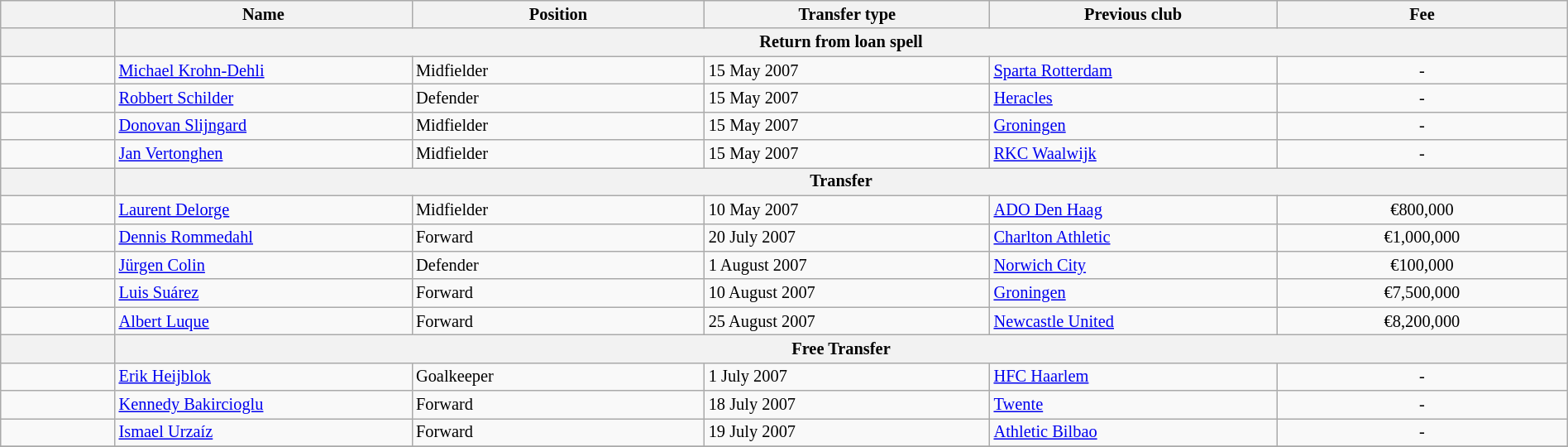<table class="wikitable" style="width:100%; font-size:85%;">
<tr>
<th width="2%"></th>
<th width="5%">Name</th>
<th width="5%">Position</th>
<th width="5%">Transfer type</th>
<th width="5%">Previous club</th>
<th width="5%">Fee</th>
</tr>
<tr>
<th></th>
<th colspan="5" align="center">Return from loan spell</th>
</tr>
<tr>
<td align=center></td>
<td align=left> <a href='#'>Michael Krohn-Dehli</a></td>
<td align=left>Midfielder</td>
<td align=left>15 May 2007</td>
<td align=left> <a href='#'>Sparta Rotterdam</a></td>
<td align=center>-</td>
</tr>
<tr>
<td align=center></td>
<td align=left> <a href='#'>Robbert Schilder</a></td>
<td align=left>Defender</td>
<td align=left>15 May 2007</td>
<td align=left> <a href='#'>Heracles</a></td>
<td align=center>-</td>
</tr>
<tr>
<td align=center></td>
<td align=left> <a href='#'>Donovan Slijngard</a></td>
<td align=left>Midfielder</td>
<td align=left>15 May 2007</td>
<td align=left> <a href='#'>Groningen</a></td>
<td align=center>-</td>
</tr>
<tr>
<td align=center></td>
<td align=left> <a href='#'>Jan Vertonghen</a></td>
<td align=left>Midfielder</td>
<td align=left>15 May 2007</td>
<td align=left> <a href='#'>RKC Waalwijk</a></td>
<td align=center>-</td>
</tr>
<tr>
<th></th>
<th colspan="5" align="center">Transfer</th>
</tr>
<tr>
<td align=center></td>
<td align=left> <a href='#'>Laurent Delorge</a></td>
<td align=left>Midfielder</td>
<td align=left>10 May 2007</td>
<td align=left> <a href='#'>ADO Den Haag</a></td>
<td align=center>€800,000</td>
</tr>
<tr>
<td align=center></td>
<td align=left> <a href='#'>Dennis Rommedahl</a></td>
<td align=left>Forward</td>
<td align=left>20 July 2007</td>
<td align=left> <a href='#'>Charlton Athletic</a></td>
<td align=center>€1,000,000</td>
</tr>
<tr>
<td align=center></td>
<td align=left> <a href='#'>Jürgen Colin</a></td>
<td align=left>Defender</td>
<td align=left>1 August 2007</td>
<td align=left> <a href='#'>Norwich City</a></td>
<td align=center>€100,000</td>
</tr>
<tr>
<td align=center></td>
<td align=left> <a href='#'>Luis Suárez</a></td>
<td align=left>Forward</td>
<td align=left>10 August 2007</td>
<td align=left> <a href='#'>Groningen</a></td>
<td align=center>€7,500,000</td>
</tr>
<tr>
<td align=center></td>
<td align=left> <a href='#'>Albert Luque</a></td>
<td align=left>Forward</td>
<td align=left>25 August 2007</td>
<td align=left> <a href='#'>Newcastle United</a></td>
<td align=center>€8,200,000</td>
</tr>
<tr>
<th></th>
<th colspan="5" align="center">Free Transfer</th>
</tr>
<tr>
<td align=center></td>
<td align=left> <a href='#'>Erik Heijblok</a></td>
<td align=left>Goalkeeper</td>
<td align=left>1 July 2007</td>
<td align=left> <a href='#'>HFC Haarlem</a></td>
<td align=center>-</td>
</tr>
<tr>
<td align=center></td>
<td align=left> <a href='#'>Kennedy Bakircioglu</a></td>
<td align=left>Forward</td>
<td align=left>18 July 2007</td>
<td align=left> <a href='#'>Twente</a></td>
<td align=center>-</td>
</tr>
<tr>
<td align=center></td>
<td align=left> <a href='#'>Ismael Urzaíz</a></td>
<td align=left>Forward</td>
<td align=left>19 July 2007</td>
<td align=left> <a href='#'>Athletic Bilbao</a></td>
<td align=center>-</td>
</tr>
<tr>
</tr>
</table>
